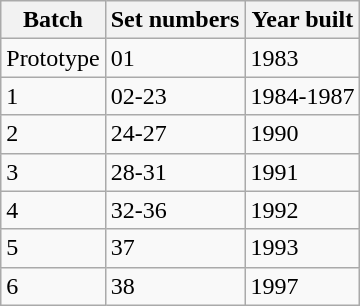<table class="wikitable">
<tr>
<th>Batch</th>
<th>Set numbers</th>
<th>Year built</th>
</tr>
<tr>
<td>Prototype</td>
<td>01</td>
<td>1983</td>
</tr>
<tr>
<td>1</td>
<td>02-23</td>
<td>1984-1987</td>
</tr>
<tr>
<td>2</td>
<td>24-27</td>
<td>1990</td>
</tr>
<tr>
<td>3</td>
<td>28-31</td>
<td>1991</td>
</tr>
<tr>
<td>4</td>
<td>32-36</td>
<td>1992</td>
</tr>
<tr>
<td>5</td>
<td>37</td>
<td>1993</td>
</tr>
<tr>
<td>6</td>
<td>38</td>
<td>1997</td>
</tr>
</table>
